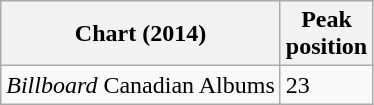<table class="wikitable">
<tr>
<th>Chart (2014)</th>
<th>Peak<br>position</th>
</tr>
<tr>
<td><em>Billboard</em> Canadian Albums</td>
<td>23</td>
</tr>
</table>
